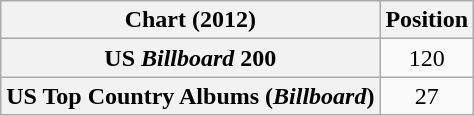<table class="wikitable sortable plainrowheaders" style="text-align:center">
<tr>
<th>Chart (2012)</th>
<th>Position</th>
</tr>
<tr>
<th scope="row">US <em>Billboard</em> 200</th>
<td>120</td>
</tr>
<tr>
<th scope="row">US Top Country Albums (<em>Billboard</em>)</th>
<td>27</td>
</tr>
</table>
